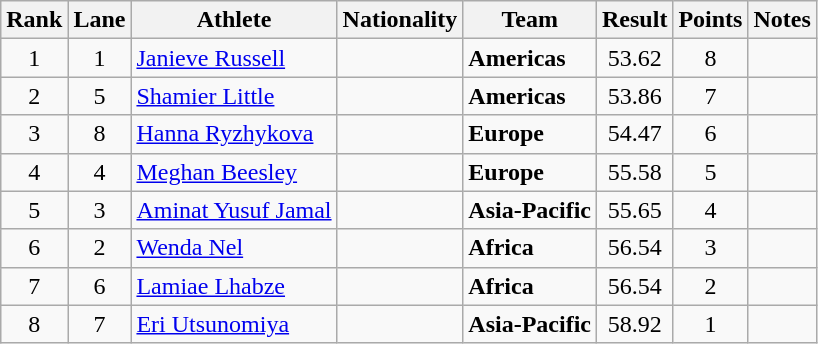<table class="wikitable sortable" style="text-align:center">
<tr>
<th>Rank</th>
<th>Lane</th>
<th>Athlete</th>
<th>Nationality</th>
<th>Team</th>
<th>Result</th>
<th>Points</th>
<th>Notes</th>
</tr>
<tr>
<td>1</td>
<td>1</td>
<td align="left"><a href='#'>Janieve Russell</a></td>
<td align=left></td>
<td align=left><strong>Americas</strong></td>
<td>53.62</td>
<td>8</td>
<td></td>
</tr>
<tr>
<td>2</td>
<td>5</td>
<td align="left"><a href='#'>Shamier Little</a></td>
<td align=left></td>
<td align=left><strong>Americas</strong></td>
<td>53.86</td>
<td>7</td>
<td></td>
</tr>
<tr>
<td>3</td>
<td>8</td>
<td align="left"><a href='#'>Hanna Ryzhykova</a></td>
<td align=left></td>
<td align=left><strong>Europe</strong></td>
<td>54.47</td>
<td>6</td>
<td></td>
</tr>
<tr>
<td>4</td>
<td>4</td>
<td align="left"><a href='#'>Meghan Beesley</a></td>
<td align=left></td>
<td align=left><strong>Europe</strong></td>
<td>55.58</td>
<td>5</td>
<td></td>
</tr>
<tr>
<td>5</td>
<td>3</td>
<td align="left"><a href='#'>Aminat Yusuf Jamal</a></td>
<td align=left></td>
<td align=left><strong>Asia-Pacific</strong></td>
<td>55.65</td>
<td>4</td>
<td></td>
</tr>
<tr>
<td>6</td>
<td>2</td>
<td align="left"><a href='#'>Wenda Nel</a></td>
<td align=left></td>
<td align=left><strong>Africa</strong></td>
<td>56.54</td>
<td>3</td>
<td></td>
</tr>
<tr>
<td>7</td>
<td>6</td>
<td align="left"><a href='#'>Lamiae Lhabze</a></td>
<td align=left></td>
<td align=left><strong>Africa</strong></td>
<td>56.54</td>
<td>2</td>
<td></td>
</tr>
<tr>
<td>8</td>
<td>7</td>
<td align="left"><a href='#'>Eri Utsunomiya</a></td>
<td align=left></td>
<td align=left><strong>Asia-Pacific</strong></td>
<td>58.92</td>
<td>1</td>
<td></td>
</tr>
</table>
